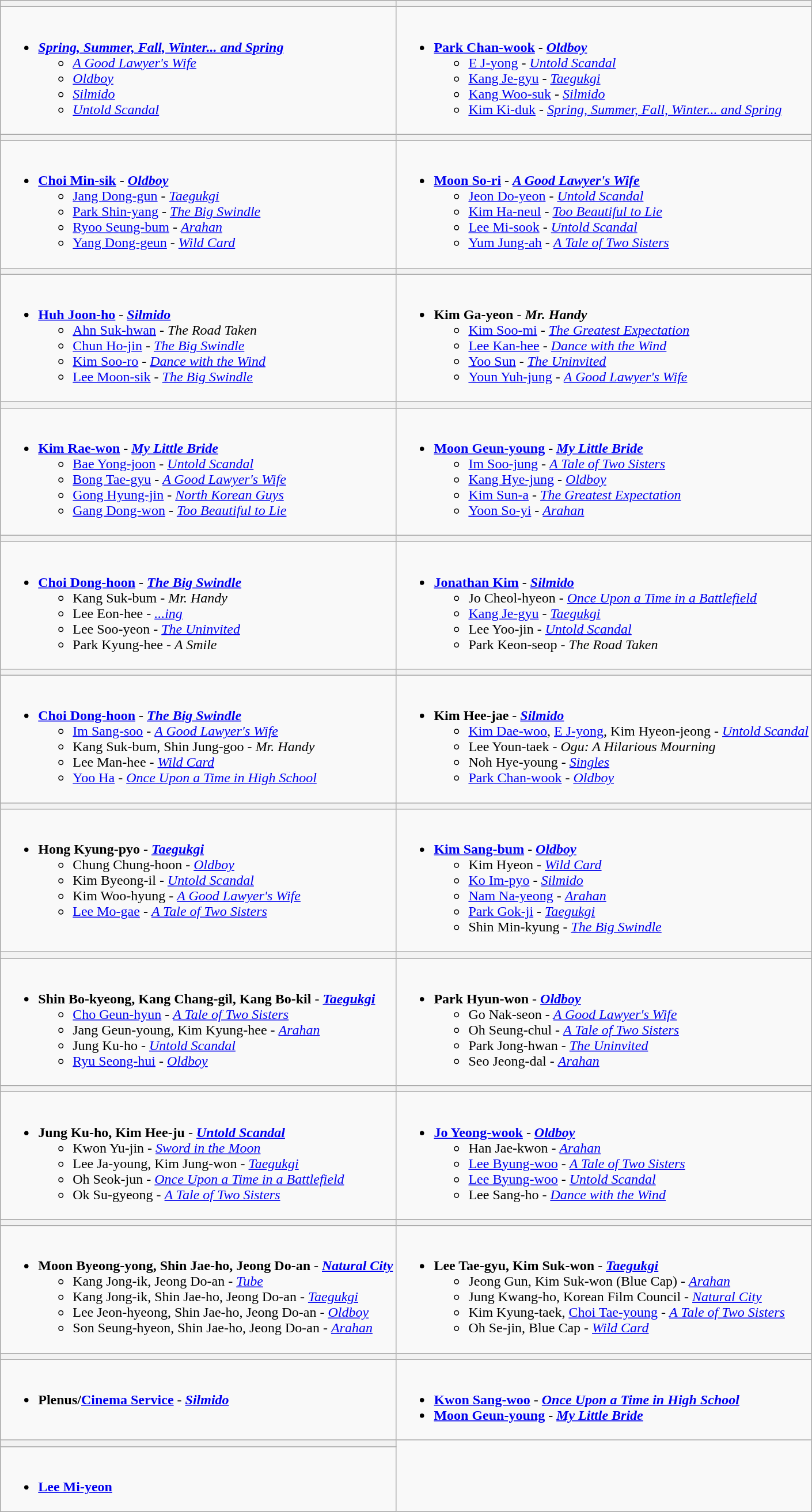<table class="wikitable">
<tr>
<th style="width="50%"></th>
<th style="width="50%"></th>
</tr>
<tr>
<td valign="top"><br><ul><li><strong><em><a href='#'>Spring, Summer, Fall, Winter... and Spring</a></em></strong><ul><li><em><a href='#'>A Good Lawyer's Wife</a></em></li><li><em><a href='#'>Oldboy</a></em></li><li><em><a href='#'>Silmido</a></em></li><li><em><a href='#'>Untold Scandal</a></em></li></ul></li></ul></td>
<td valign="top"><br><ul><li><strong><a href='#'>Park Chan-wook</a></strong> - <strong><em><a href='#'>Oldboy</a></em></strong><ul><li><a href='#'>E J-yong</a> - <em><a href='#'>Untold Scandal</a></em></li><li><a href='#'>Kang Je-gyu</a> - <em><a href='#'>Taegukgi</a></em></li><li><a href='#'>Kang Woo-suk</a> - <em><a href='#'>Silmido</a></em></li><li><a href='#'>Kim Ki-duk</a> - <em><a href='#'>Spring, Summer, Fall, Winter... and Spring</a></em></li></ul></li></ul></td>
</tr>
<tr>
<th></th>
<th></th>
</tr>
<tr>
<td valign="top"><br><ul><li><strong><a href='#'>Choi Min-sik</a></strong> - <strong><em><a href='#'>Oldboy</a></em></strong><ul><li><a href='#'>Jang Dong-gun</a> - <em><a href='#'>Taegukgi</a></em></li><li><a href='#'>Park Shin-yang</a> - <em><a href='#'>The Big Swindle</a></em></li><li><a href='#'>Ryoo Seung-bum</a> - <em><a href='#'>Arahan</a></em></li><li><a href='#'>Yang Dong-geun</a> - <em><a href='#'>Wild Card</a></em></li></ul></li></ul></td>
<td valign="top"><br><ul><li><strong><a href='#'>Moon So-ri</a></strong> - <strong><em><a href='#'>A Good Lawyer's Wife</a></em></strong><ul><li><a href='#'>Jeon Do-yeon</a> - <em><a href='#'>Untold Scandal</a></em></li><li><a href='#'>Kim Ha-neul</a> - <em><a href='#'>Too Beautiful to Lie</a></em></li><li><a href='#'>Lee Mi-sook</a> - <em><a href='#'>Untold Scandal</a></em></li><li><a href='#'>Yum Jung-ah</a> - <em><a href='#'>A Tale of Two Sisters</a></em></li></ul></li></ul></td>
</tr>
<tr>
<th></th>
<th></th>
</tr>
<tr>
<td valign="top"><br><ul><li><strong><a href='#'>Huh Joon-ho</a></strong> - <strong><em><a href='#'>Silmido</a></em></strong><ul><li><a href='#'>Ahn Suk-hwan</a> - <em>The Road Taken</em></li><li><a href='#'>Chun Ho-jin</a> - <em><a href='#'>The Big Swindle</a></em></li><li><a href='#'>Kim Soo-ro</a> - <em><a href='#'>Dance with the Wind</a></em></li><li><a href='#'>Lee Moon-sik</a> - <em><a href='#'>The Big Swindle</a></em></li></ul></li></ul></td>
<td valign="top"><br><ul><li><strong>Kim Ga-yeon</strong> - <strong><em>Mr. Handy</em></strong><ul><li><a href='#'>Kim Soo-mi</a> - <em><a href='#'>The Greatest Expectation</a></em></li><li><a href='#'>Lee Kan-hee</a> - <em><a href='#'>Dance with the Wind</a></em></li><li><a href='#'>Yoo Sun</a> - <em><a href='#'>The Uninvited</a></em></li><li><a href='#'>Youn Yuh-jung</a> - <em><a href='#'>A Good Lawyer's Wife</a></em></li></ul></li></ul></td>
</tr>
<tr>
<th></th>
<th></th>
</tr>
<tr>
<td valign="top"><br><ul><li><strong><a href='#'>Kim Rae-won</a></strong> - <strong><em><a href='#'>My Little Bride</a></em></strong><ul><li><a href='#'>Bae Yong-joon</a> - <em><a href='#'>Untold Scandal</a></em></li><li><a href='#'>Bong Tae-gyu</a> - <em><a href='#'>A Good Lawyer's Wife</a></em></li><li><a href='#'>Gong Hyung-jin</a> - <em><a href='#'>North Korean Guys</a></em></li><li><a href='#'>Gang Dong-won</a> - <em><a href='#'>Too Beautiful to Lie</a></em></li></ul></li></ul></td>
<td valign="top"><br><ul><li><strong><a href='#'>Moon Geun-young</a></strong> - <strong><em><a href='#'>My Little Bride</a></em></strong><ul><li><a href='#'>Im Soo-jung</a> - <em><a href='#'>A Tale of Two Sisters</a></em></li><li><a href='#'>Kang Hye-jung</a> - <em><a href='#'>Oldboy</a></em></li><li><a href='#'>Kim Sun-a</a> - <em><a href='#'>The Greatest Expectation</a></em></li><li><a href='#'>Yoon So-yi</a> - <em><a href='#'>Arahan</a></em></li></ul></li></ul></td>
</tr>
<tr>
<th></th>
<th></th>
</tr>
<tr>
<td valign="top"><br><ul><li><strong><a href='#'>Choi Dong-hoon</a></strong>  - <strong><em><a href='#'>The Big Swindle</a></em></strong><ul><li>Kang Suk-bum - <em>Mr. Handy</em></li><li>Lee Eon-hee - <em><a href='#'>...ing</a></em></li><li>Lee Soo-yeon - <em><a href='#'>The Uninvited</a></em></li><li>Park Kyung-hee - <em>A Smile</em></li></ul></li></ul></td>
<td valign="top"><br><ul><li><strong><a href='#'>Jonathan Kim</a></strong>  - <strong><em><a href='#'>Silmido</a></em></strong><ul><li>Jo Cheol-hyeon - <em><a href='#'>Once Upon a Time in a Battlefield</a></em></li><li><a href='#'>Kang Je-gyu</a> - <em><a href='#'>Taegukgi</a></em></li><li>Lee Yoo-jin - <em><a href='#'>Untold Scandal</a></em></li><li>Park Keon-seop - <em>The Road Taken</em></li></ul></li></ul></td>
</tr>
<tr>
<th></th>
<th></th>
</tr>
<tr>
<td valign="top"><br><ul><li><strong><a href='#'>Choi Dong-hoon</a></strong> - <strong><em><a href='#'>The Big Swindle</a></em></strong><ul><li><a href='#'>Im Sang-soo</a> - <em><a href='#'>A Good Lawyer's Wife</a></em></li><li>Kang Suk-bum, Shin Jung-goo - <em>Mr. Handy</em></li><li>Lee Man-hee - <em><a href='#'>Wild Card</a></em></li><li><a href='#'>Yoo Ha</a> - <em><a href='#'>Once Upon a Time in High School</a></em></li></ul></li></ul></td>
<td valign="top"><br><ul><li><strong>Kim Hee-jae</strong> - <strong><em><a href='#'>Silmido</a></em></strong><ul><li><a href='#'>Kim Dae-woo</a>, <a href='#'>E J-yong</a>, Kim Hyeon-jeong - <em><a href='#'>Untold Scandal</a></em></li><li>Lee Youn-taek - <em>Ogu: A Hilarious Mourning</em></li><li>Noh Hye-young - <em><a href='#'>Singles</a></em></li><li><a href='#'>Park Chan-wook</a> - <em><a href='#'>Oldboy</a></em></li></ul></li></ul></td>
</tr>
<tr>
<th></th>
<th></th>
</tr>
<tr>
<td valign="top"><br><ul><li><strong>Hong Kyung-pyo</strong> - <strong><em><a href='#'>Taegukgi</a></em></strong><ul><li>Chung Chung-hoon - <em><a href='#'>Oldboy</a></em></li><li>Kim Byeong-il - <em><a href='#'>Untold Scandal</a></em></li><li>Kim Woo-hyung - <em><a href='#'>A Good Lawyer's Wife</a></em></li><li><a href='#'>Lee Mo-gae</a> - <em><a href='#'>A Tale of Two Sisters</a></em></li></ul></li></ul></td>
<td valign="top"><br><ul><li><strong><a href='#'>Kim Sang-bum</a></strong> - <strong><em><a href='#'>Oldboy</a></em></strong><ul><li>Kim Hyeon - <em><a href='#'>Wild Card</a></em></li><li><a href='#'>Ko Im-pyo</a> - <em><a href='#'>Silmido</a></em></li><li><a href='#'>Nam Na-yeong</a> - <em><a href='#'>Arahan</a></em></li><li><a href='#'>Park Gok-ji</a> - <em><a href='#'>Taegukgi</a></em></li><li>Shin Min-kyung - <em><a href='#'>The Big Swindle</a></em></li></ul></li></ul></td>
</tr>
<tr>
<th></th>
<th></th>
</tr>
<tr>
<td valign="top"><br><ul><li><strong>Shin Bo-kyeong, Kang Chang-gil, Kang Bo-kil</strong> - <strong><em><a href='#'>Taegukgi</a></em></strong><ul><li><a href='#'>Cho Geun-hyun</a> - <em><a href='#'>A Tale of Two Sisters</a></em></li><li>Jang Geun-young, Kim Kyung-hee - <em><a href='#'>Arahan</a></em></li><li>Jung Ku-ho - <em><a href='#'>Untold Scandal</a></em></li><li><a href='#'>Ryu Seong-hui</a> - <em><a href='#'>Oldboy</a></em></li></ul></li></ul></td>
<td valign="top"><br><ul><li><strong>Park Hyun-won</strong> - <strong><em><a href='#'>Oldboy</a></em></strong><ul><li>Go Nak-seon - <em><a href='#'>A Good Lawyer's Wife</a></em></li><li>Oh Seung-chul - <em><a href='#'>A Tale of Two Sisters</a></em></li><li>Park Jong-hwan - <em><a href='#'>The Uninvited</a></em></li><li>Seo Jeong-dal - <em><a href='#'>Arahan</a></em></li></ul></li></ul></td>
</tr>
<tr>
<th></th>
<th></th>
</tr>
<tr>
<td valign="top"><br><ul><li><strong>Jung Ku-ho, Kim Hee-ju</strong> - <strong><em><a href='#'>Untold Scandal</a></em></strong><ul><li>Kwon Yu-jin - <em><a href='#'>Sword in the Moon</a></em></li><li>Lee Ja-young, Kim Jung-won - <em><a href='#'>Taegukgi</a></em></li><li>Oh Seok-jun - <em><a href='#'>Once Upon a Time in a Battlefield</a></em></li><li>Ok Su-gyeong - <em><a href='#'>A Tale of Two Sisters</a></em></li></ul></li></ul></td>
<td valign="top"><br><ul><li><strong><a href='#'>Jo Yeong-wook</a></strong> - <strong><em><a href='#'>Oldboy</a></em></strong><ul><li>Han Jae-kwon - <em><a href='#'>Arahan</a></em></li><li><a href='#'>Lee Byung-woo</a> - <em><a href='#'>A Tale of Two Sisters</a></em></li><li><a href='#'>Lee Byung-woo</a> - <em><a href='#'>Untold Scandal</a></em></li><li>Lee Sang-ho - <em><a href='#'>Dance with the Wind</a></em></li></ul></li></ul></td>
</tr>
<tr>
<th></th>
<th></th>
</tr>
<tr>
<td valign="top"><br><ul><li><strong>Moon Byeong-yong, Shin Jae-ho, Jeong Do-an</strong> - <strong><em><a href='#'>Natural City</a></em></strong><ul><li>Kang Jong-ik, Jeong Do-an - <em><a href='#'>Tube</a></em></li><li>Kang Jong-ik, Shin Jae-ho, Jeong Do-an - <em><a href='#'>Taegukgi</a></em></li><li>Lee Jeon-hyeong, Shin Jae-ho, Jeong Do-an - <em><a href='#'>Oldboy</a></em></li><li>Son Seung-hyeon, Shin Jae-ho, Jeong Do-an - <em><a href='#'>Arahan</a></em></li></ul></li></ul></td>
<td valign="top"><br><ul><li><strong>Lee Tae-gyu, Kim Suk-won</strong> - <strong><em><a href='#'>Taegukgi</a></em></strong><ul><li>Jeong Gun, Kim Suk-won (Blue Cap) - <em><a href='#'>Arahan</a></em></li><li>Jung Kwang-ho, Korean Film Council - <em><a href='#'>Natural City</a></em></li><li>Kim Kyung-taek, <a href='#'>Choi Tae-young</a> - <em><a href='#'>A Tale of Two Sisters</a></em></li><li>Oh Se-jin, Blue Cap - <em><a href='#'>Wild Card</a></em></li></ul></li></ul></td>
</tr>
<tr>
<th></th>
<th></th>
</tr>
<tr>
<td valign="top"><br><ul><li><strong>Plenus/<a href='#'>Cinema Service</a></strong> - <strong><em><a href='#'>Silmido</a></em></strong></li></ul></td>
<td valign="top"><br><ul><li><strong><a href='#'>Kwon Sang-woo</a></strong> - <strong><em><a href='#'>Once Upon a Time in High School</a></em></strong></li><li><strong><a href='#'>Moon Geun-young</a></strong> - <strong><em><a href='#'>My Little Bride</a></em></strong></li></ul></td>
</tr>
<tr>
<th></th>
</tr>
<tr>
<td valign="top"><br><ul><li><strong><a href='#'>Lee Mi-yeon</a></strong></li></ul></td>
</tr>
</table>
